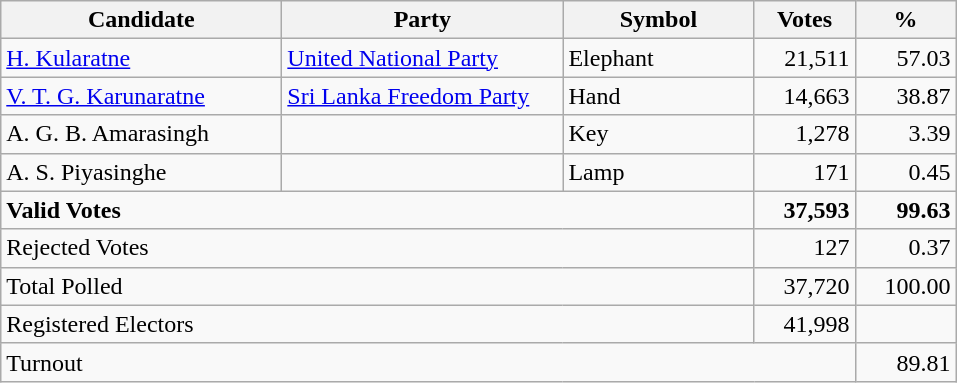<table class="wikitable" border="1" style="text-align:right;">
<tr>
<th align=left width="180">Candidate</th>
<th align=left width="180">Party</th>
<th align=left width="120">Symbol</th>
<th align=left width="60">Votes</th>
<th align=left width="60">%</th>
</tr>
<tr>
<td align=left><a href='#'>H. Kularatne</a></td>
<td align=left><a href='#'>United National Party</a></td>
<td align=left>Elephant</td>
<td>21,511</td>
<td>57.03</td>
</tr>
<tr>
<td align=left><a href='#'>V. T. G. Karunaratne</a></td>
<td align=left><a href='#'>Sri Lanka Freedom Party</a></td>
<td align=left>Hand</td>
<td>14,663</td>
<td>38.87</td>
</tr>
<tr>
<td align=left>A. G. B. Amarasingh</td>
<td align=left></td>
<td align=left>Key</td>
<td>1,278</td>
<td>3.39</td>
</tr>
<tr>
<td align=left>A. S. Piyasinghe</td>
<td align=left></td>
<td align=left>Lamp</td>
<td>171</td>
<td>0.45</td>
</tr>
<tr>
<td align=left colspan=3><strong>Valid Votes</strong></td>
<td><strong>37,593</strong></td>
<td><strong>99.63</strong></td>
</tr>
<tr>
<td align=left colspan=3>Rejected Votes</td>
<td>127</td>
<td>0.37</td>
</tr>
<tr>
<td align=left colspan=3>Total Polled</td>
<td>37,720</td>
<td>100.00</td>
</tr>
<tr>
<td align=left colspan=3>Registered Electors</td>
<td>41,998</td>
<td></td>
</tr>
<tr>
<td align=left colspan=4>Turnout</td>
<td>89.81</td>
</tr>
</table>
